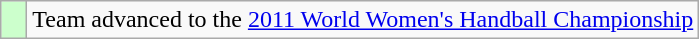<table class="wikitable" style="text-align: center;">
<tr>
<td width=10px bgcolor=#ccffcc></td>
<td>Team advanced to the <a href='#'>2011 World Women's Handball Championship</a></td>
</tr>
</table>
